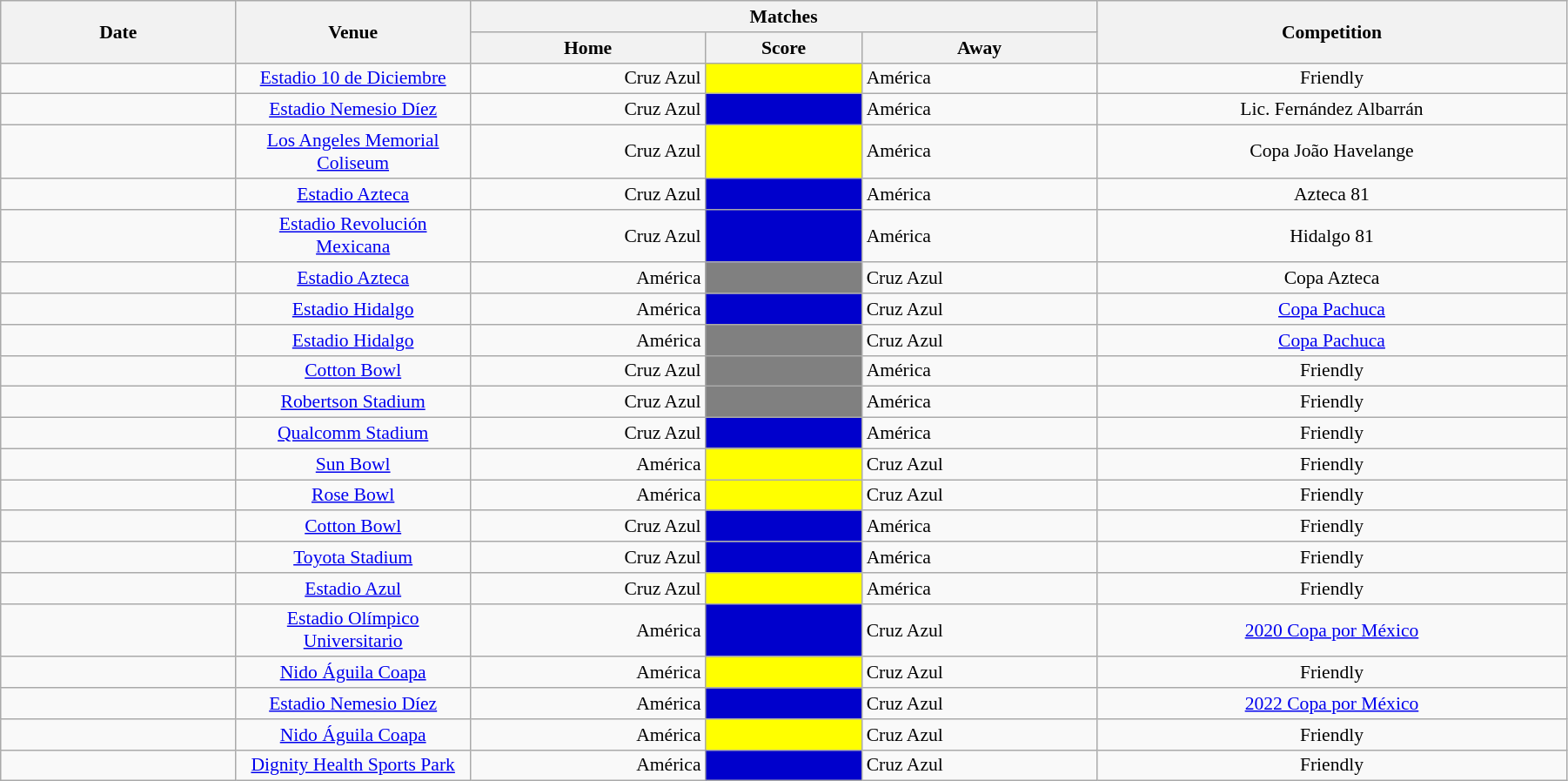<table class="wikitable" style="font-size:90%;width:95%;text-align:center">
<tr>
<th rowspan="2" width="15%">Date</th>
<th rowspan="2" width="15%">Venue</th>
<th colspan="3" width="40%">Matches</th>
<th rowspan="2" width="30%">Competition</th>
</tr>
<tr>
<th width="15%">Home</th>
<th width="10%">Score</th>
<th width="15%">Away</th>
</tr>
<tr>
<td></td>
<td><a href='#'>Estadio 10 de Diciembre</a></td>
<td align="right">Cruz Azul</td>
<td bgcolor=FFFF00></td>
<td align="left">América</td>
<td>Friendly</td>
</tr>
<tr>
<td></td>
<td><a href='#'>Estadio Nemesio Díez</a></td>
<td align="right">Cruz Azul</td>
<td bgcolor=0000CC></td>
<td align="left">América</td>
<td>Lic. Fernández Albarrán</td>
</tr>
<tr>
<td></td>
<td><a href='#'>Los Angeles Memorial Coliseum</a></td>
<td align="right">Cruz Azul</td>
<td bgcolor=FFFF00></td>
<td align="left">América</td>
<td>Copa João Havelange</td>
</tr>
<tr>
<td></td>
<td><a href='#'>Estadio Azteca</a></td>
<td align="right">Cruz Azul</td>
<td bgcolor=0000CC></td>
<td align="left">América</td>
<td>Azteca 81</td>
</tr>
<tr>
<td></td>
<td><a href='#'>Estadio Revolución Mexicana</a></td>
<td align="right">Cruz Azul</td>
<td bgcolor=0000CC></td>
<td align="left">América</td>
<td>Hidalgo 81</td>
</tr>
<tr>
<td></td>
<td><a href='#'>Estadio Azteca</a></td>
<td align="right">América</td>
<td bgcolor=808080></td>
<td align="left">Cruz Azul</td>
<td>Copa Azteca</td>
</tr>
<tr>
<td></td>
<td><a href='#'>Estadio Hidalgo</a></td>
<td align="right">América</td>
<td bgcolor=0000CC></td>
<td align="left">Cruz Azul</td>
<td><a href='#'>Copa Pachuca</a></td>
</tr>
<tr>
<td></td>
<td><a href='#'>Estadio Hidalgo</a></td>
<td align="right">América</td>
<td bgcolor=808080></td>
<td align="left">Cruz Azul</td>
<td><a href='#'>Copa Pachuca</a></td>
</tr>
<tr>
<td></td>
<td><a href='#'>Cotton Bowl</a></td>
<td align="right">Cruz Azul</td>
<td bgcolor=808080></td>
<td align="left">América</td>
<td>Friendly</td>
</tr>
<tr>
<td></td>
<td><a href='#'>Robertson Stadium</a></td>
<td align="right">Cruz Azul</td>
<td bgcolor=808080></td>
<td align="left">América</td>
<td>Friendly</td>
</tr>
<tr>
<td></td>
<td><a href='#'>Qualcomm Stadium</a></td>
<td align="right">Cruz Azul</td>
<td bgcolor=0000CC></td>
<td align="left">América</td>
<td>Friendly</td>
</tr>
<tr>
<td></td>
<td><a href='#'>Sun Bowl</a></td>
<td align="right">América</td>
<td bgcolor=FFFF00></td>
<td align="left">Cruz Azul</td>
<td>Friendly</td>
</tr>
<tr>
<td></td>
<td><a href='#'>Rose Bowl</a></td>
<td align="right">América</td>
<td bgcolor=FFFF00></td>
<td align="left">Cruz Azul</td>
<td>Friendly</td>
</tr>
<tr>
<td></td>
<td><a href='#'>Cotton Bowl</a></td>
<td align="right">Cruz Azul</td>
<td bgcolor=0000CC></td>
<td align="left">América</td>
<td>Friendly</td>
</tr>
<tr>
<td></td>
<td><a href='#'>Toyota Stadium</a></td>
<td align="right">Cruz Azul</td>
<td bgcolor=0000CC></td>
<td align="left">América</td>
<td>Friendly</td>
</tr>
<tr>
<td></td>
<td><a href='#'>Estadio Azul</a></td>
<td align="right">Cruz Azul</td>
<td bgcolor=FFFF00></td>
<td align="left">América</td>
<td>Friendly</td>
</tr>
<tr>
<td></td>
<td><a href='#'>Estadio Olímpico Universitario</a></td>
<td align="right">América</td>
<td bgcolor=0000CC></td>
<td align="left">Cruz Azul</td>
<td><a href='#'>2020 Copa por México</a></td>
</tr>
<tr>
<td></td>
<td><a href='#'>Nido Águila Coapa</a></td>
<td align="right">América</td>
<td bgcolor=FFFF00></td>
<td align="left">Cruz Azul</td>
<td>Friendly</td>
</tr>
<tr>
<td></td>
<td><a href='#'>Estadio Nemesio Díez</a></td>
<td align="right">América</td>
<td bgcolor=0000CC></td>
<td align="left">Cruz Azul</td>
<td><a href='#'>2022 Copa por México</a></td>
</tr>
<tr>
<td></td>
<td><a href='#'>Nido Águila Coapa</a></td>
<td align="right">América</td>
<td bgcolor=FFFF00></td>
<td align="left">Cruz Azul</td>
<td>Friendly</td>
</tr>
<tr>
<td></td>
<td><a href='#'>Dignity Health Sports Park</a></td>
<td align="right">América</td>
<td bgcolor=0000CC></td>
<td align="left">Cruz Azul</td>
<td>Friendly</td>
</tr>
</table>
